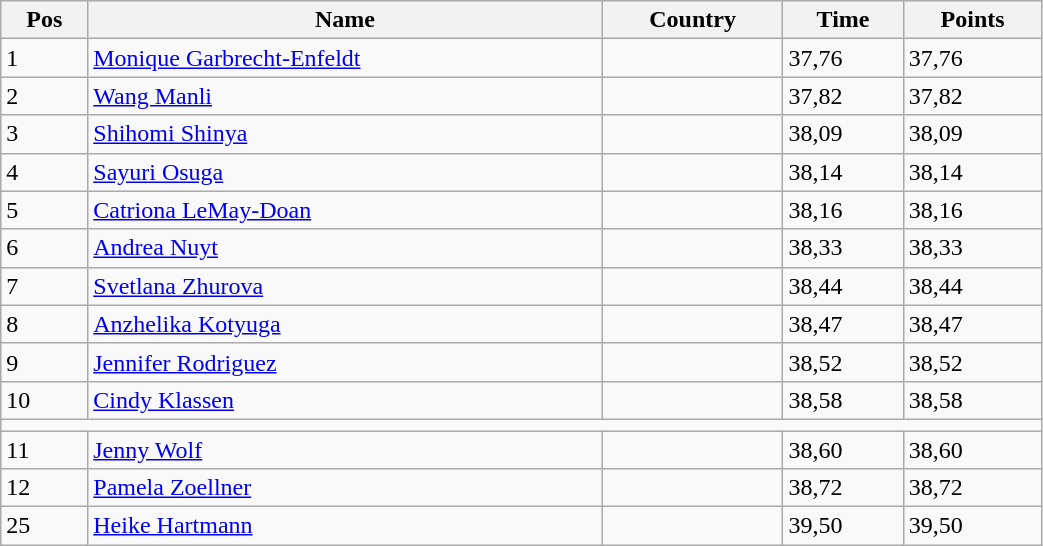<table class="prettytable" style="width:55%;">
<tr>
<th>Pos</th>
<th>Name</th>
<th>Country</th>
<th>Time</th>
<th>Points</th>
</tr>
<tr>
<td>1</td>
<td><a href='#'>Monique Garbrecht-Enfeldt</a></td>
<td></td>
<td>37,76</td>
<td>37,76</td>
</tr>
<tr>
<td>2</td>
<td><a href='#'>Wang Manli</a></td>
<td></td>
<td>37,82</td>
<td>37,82</td>
</tr>
<tr>
<td>3</td>
<td><a href='#'>Shihomi Shinya</a></td>
<td></td>
<td>38,09</td>
<td>38,09</td>
</tr>
<tr>
<td>4</td>
<td><a href='#'>Sayuri Osuga</a></td>
<td></td>
<td>38,14</td>
<td>38,14</td>
</tr>
<tr>
<td>5</td>
<td><a href='#'>Catriona LeMay-Doan</a></td>
<td></td>
<td>38,16</td>
<td>38,16</td>
</tr>
<tr>
<td>6</td>
<td><a href='#'>Andrea Nuyt</a></td>
<td></td>
<td>38,33</td>
<td>38,33</td>
</tr>
<tr>
<td>7</td>
<td><a href='#'>Svetlana Zhurova</a></td>
<td></td>
<td>38,44</td>
<td>38,44</td>
</tr>
<tr>
<td>8</td>
<td><a href='#'>Anzhelika Kotyuga</a></td>
<td></td>
<td>38,47</td>
<td>38,47</td>
</tr>
<tr>
<td>9</td>
<td><a href='#'>Jennifer Rodriguez</a></td>
<td></td>
<td>38,52</td>
<td>38,52</td>
</tr>
<tr>
<td>10</td>
<td><a href='#'>Cindy Klassen</a></td>
<td></td>
<td>38,58</td>
<td>38,58</td>
</tr>
<tr>
<td colspan="5"></td>
</tr>
<tr>
<td>11</td>
<td><a href='#'>Jenny Wolf</a></td>
<td></td>
<td>38,60</td>
<td>38,60</td>
</tr>
<tr>
<td>12</td>
<td><a href='#'>Pamela Zoellner</a></td>
<td></td>
<td>38,72</td>
<td>38,72</td>
</tr>
<tr>
<td>25</td>
<td><a href='#'>Heike Hartmann</a></td>
<td></td>
<td>39,50</td>
<td>39,50</td>
</tr>
</table>
